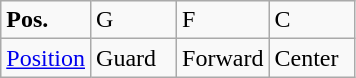<table class="wikitable">
<tr>
<td width="50"><strong>Pos.</strong></td>
<td width="50">G</td>
<td width="50">F</td>
<td width="50">C</td>
</tr>
<tr>
<td><a href='#'>Position</a></td>
<td>Guard</td>
<td>Forward</td>
<td>Center</td>
</tr>
</table>
